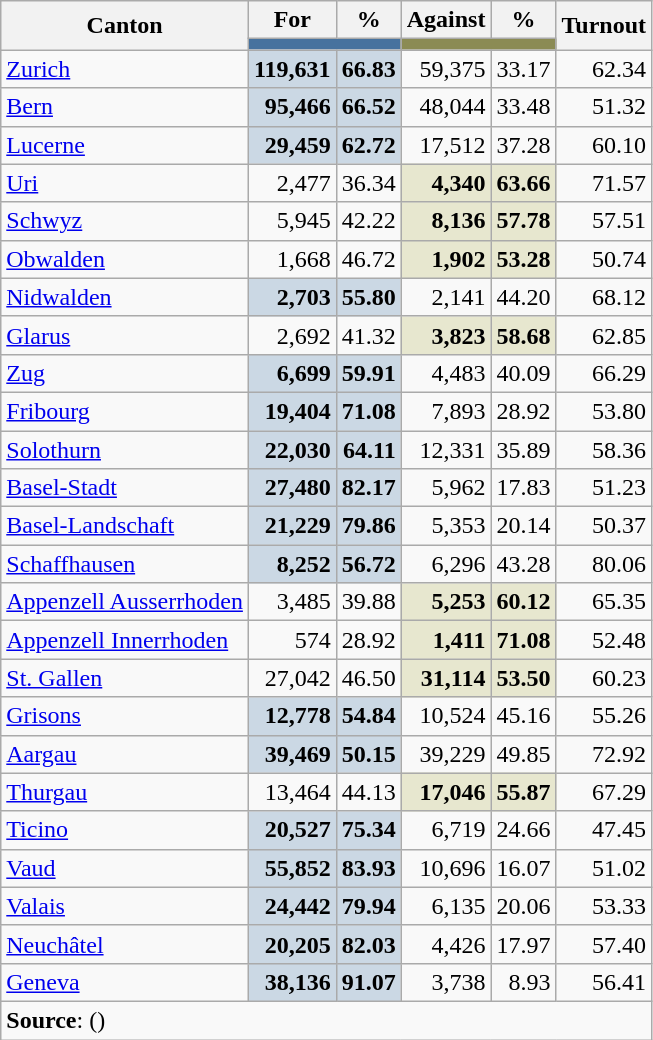<table class="wikitable sortable" style="text-align:right">
<tr>
<th rowspan=2>Canton</th>
<th>For</th>
<th>%</th>
<th>Against</th>
<th>%</th>
<th rowspan=2>Turnout</th>
</tr>
<tr>
<th colspan=2 style="background-color:#47729E"></th>
<th colspan=2 style="background-color:#8B8B54"></th>
</tr>
<tr>
<td align=left><a href='#'>Zurich</a></td>
<td style="background-color:#cbd8e4"><strong>119,631</strong></td>
<td style="background-color:#cbd8e4"><strong>66.83</strong></td>
<td>59,375</td>
<td>33.17</td>
<td>62.34</td>
</tr>
<tr>
<td align=left><a href='#'>Bern</a></td>
<td style="background-color:#cbd8e4"><strong>95,466</strong></td>
<td style="background-color:#cbd8e4"><strong>66.52</strong></td>
<td>48,044</td>
<td>33.48</td>
<td>51.32</td>
</tr>
<tr>
<td align=left><a href='#'>Lucerne</a></td>
<td style="background-color:#cbd8e4"><strong>29,459</strong></td>
<td style="background-color:#cbd8e4"><strong>62.72</strong></td>
<td>17,512</td>
<td>37.28</td>
<td>60.10</td>
</tr>
<tr>
<td align=left><a href='#'>Uri</a></td>
<td>2,477</td>
<td>36.34</td>
<td style="background-color:#e7e7cf"><strong>4,340</strong></td>
<td style="background-color:#e7e7cf"><strong>63.66</strong></td>
<td>71.57</td>
</tr>
<tr>
<td align=left><a href='#'>Schwyz</a></td>
<td>5,945</td>
<td>42.22</td>
<td style="background-color:#e7e7cf"><strong>8,136</strong></td>
<td style="background-color:#e7e7cf"><strong>57.78</strong></td>
<td>57.51</td>
</tr>
<tr>
<td align=left><a href='#'>Obwalden</a></td>
<td>1,668</td>
<td>46.72</td>
<td style="background-color:#e7e7cf"><strong>1,902</strong></td>
<td style="background-color:#e7e7cf"><strong>53.28</strong></td>
<td>50.74</td>
</tr>
<tr>
<td align=left><a href='#'>Nidwalden</a></td>
<td style="background-color:#cbd8e4"><strong>2,703</strong></td>
<td style="background-color:#cbd8e4"><strong>55.80</strong></td>
<td>2,141</td>
<td>44.20</td>
<td>68.12</td>
</tr>
<tr>
<td align=left><a href='#'>Glarus</a></td>
<td>2,692</td>
<td>41.32</td>
<td style="background-color:#e7e7cf"><strong>3,823</strong></td>
<td style="background-color:#e7e7cf"><strong>58.68</strong></td>
<td>62.85</td>
</tr>
<tr>
<td align=left><a href='#'>Zug</a></td>
<td style="background-color:#cbd8e4"><strong>6,699</strong></td>
<td style="background-color:#cbd8e4"><strong>59.91</strong></td>
<td>4,483</td>
<td>40.09</td>
<td>66.29</td>
</tr>
<tr>
<td align=left><a href='#'>Fribourg</a></td>
<td style="background-color:#cbd8e4"><strong>19,404</strong></td>
<td style="background-color:#cbd8e4"><strong>71.08</strong></td>
<td>7,893</td>
<td>28.92</td>
<td>53.80</td>
</tr>
<tr>
<td align=left><a href='#'>Solothurn</a></td>
<td style="background-color:#cbd8e4"><strong>22,030</strong></td>
<td style="background-color:#cbd8e4"><strong>64.11</strong></td>
<td>12,331</td>
<td>35.89</td>
<td>58.36</td>
</tr>
<tr>
<td align=left><a href='#'>Basel-Stadt</a></td>
<td style="background-color:#cbd8e4"><strong>27,480</strong></td>
<td style="background-color:#cbd8e4"><strong>82.17</strong></td>
<td>5,962</td>
<td>17.83</td>
<td>51.23</td>
</tr>
<tr>
<td align=left><a href='#'>Basel-Landschaft</a></td>
<td style="background-color:#cbd8e4"><strong>21,229</strong></td>
<td style="background-color:#cbd8e4"><strong>79.86</strong></td>
<td>5,353</td>
<td>20.14</td>
<td>50.37</td>
</tr>
<tr>
<td align=left><a href='#'>Schaffhausen</a></td>
<td style="background-color:#cbd8e4"><strong>8,252</strong></td>
<td style="background-color:#cbd8e4"><strong>56.72</strong></td>
<td>6,296</td>
<td>43.28</td>
<td>80.06</td>
</tr>
<tr>
<td align=left><a href='#'>Appenzell Ausserrhoden</a></td>
<td>3,485</td>
<td>39.88</td>
<td style="background-color:#e7e7cf"><strong>5,253</strong></td>
<td style="background-color:#e7e7cf"><strong>60.12</strong></td>
<td>65.35</td>
</tr>
<tr>
<td align=left><a href='#'>Appenzell Innerrhoden</a></td>
<td>574</td>
<td>28.92</td>
<td style="background-color:#e7e7cf"><strong>1,411</strong></td>
<td style="background-color:#e7e7cf"><strong>71.08</strong></td>
<td>52.48</td>
</tr>
<tr>
<td align=left><a href='#'>St. Gallen</a></td>
<td>27,042</td>
<td>46.50</td>
<td style="background-color:#e7e7cf"><strong>31,114</strong></td>
<td style="background-color:#e7e7cf"><strong>53.50</strong></td>
<td>60.23</td>
</tr>
<tr>
<td align=left><a href='#'>Grisons</a></td>
<td style="background-color:#cbd8e4"><strong>12,778</strong></td>
<td style="background-color:#cbd8e4"><strong>54.84</strong></td>
<td>10,524</td>
<td>45.16</td>
<td>55.26</td>
</tr>
<tr>
<td align=left><a href='#'>Aargau</a></td>
<td style="background-color:#cbd8e4"><strong>39,469</strong></td>
<td style="background-color:#cbd8e4"><strong>50.15</strong></td>
<td>39,229</td>
<td>49.85</td>
<td>72.92</td>
</tr>
<tr>
<td align=left><a href='#'>Thurgau</a></td>
<td>13,464</td>
<td>44.13</td>
<td style="background-color:#e7e7cf"><strong>17,046</strong></td>
<td style="background-color:#e7e7cf"><strong>55.87</strong></td>
<td>67.29</td>
</tr>
<tr>
<td align=left><a href='#'>Ticino</a></td>
<td style="background-color:#cbd8e4"><strong>20,527</strong></td>
<td style="background-color:#cbd8e4"><strong>75.34</strong></td>
<td>6,719</td>
<td>24.66</td>
<td>47.45</td>
</tr>
<tr>
<td align=left><a href='#'>Vaud</a></td>
<td style="background-color:#cbd8e4"><strong>55,852</strong></td>
<td style="background-color:#cbd8e4"><strong>83.93</strong></td>
<td>10,696</td>
<td>16.07</td>
<td>51.02</td>
</tr>
<tr>
<td align=left><a href='#'>Valais</a></td>
<td style="background-color:#cbd8e4"><strong>24,442</strong></td>
<td style="background-color:#cbd8e4"><strong>79.94</strong></td>
<td>6,135</td>
<td>20.06</td>
<td>53.33</td>
</tr>
<tr>
<td align=left><a href='#'>Neuchâtel</a></td>
<td style="background-color:#cbd8e4"><strong>20,205</strong></td>
<td style="background-color:#cbd8e4"><strong>82.03</strong></td>
<td>4,426</td>
<td>17.97</td>
<td>57.40</td>
</tr>
<tr>
<td align=left><a href='#'>Geneva</a></td>
<td style="background-color:#cbd8e4"><strong>38,136</strong></td>
<td style="background-color:#cbd8e4"><strong>91.07</strong></td>
<td>3,738</td>
<td>8.93</td>
<td>56.41</td>
</tr>
<tr>
<td colspan="7" align="left"><strong>Source</strong>:  ()</td>
</tr>
</table>
